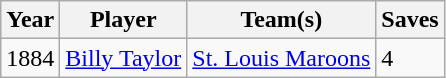<table class="wikitable sortable">
<tr>
<th>Year</th>
<th>Player</th>
<th>Team(s)</th>
<th>Saves</th>
</tr>
<tr>
<td>1884</td>
<td><a href='#'>Billy Taylor</a></td>
<td><a href='#'>St. Louis Maroons</a></td>
<td>4</td>
</tr>
</table>
